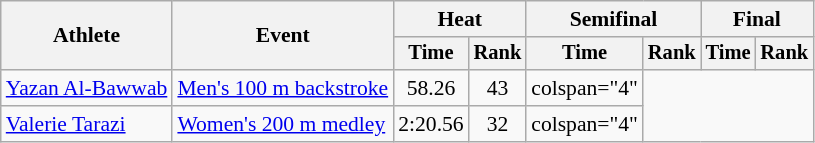<table class=wikitable style="font-size:90%">
<tr>
<th rowspan="2">Athlete</th>
<th rowspan="2">Event</th>
<th colspan="2">Heat</th>
<th colspan="2">Semifinal</th>
<th colspan="2">Final</th>
</tr>
<tr style="font-size:95%">
<th>Time</th>
<th>Rank</th>
<th>Time</th>
<th>Rank</th>
<th>Time</th>
<th>Rank</th>
</tr>
<tr align=center>
<td align=left><a href='#'>Yazan Al-Bawwab</a></td>
<td align=left><a href='#'>Men's 100 m backstroke</a></td>
<td>58.26</td>
<td>43</td>
<td>colspan="4"</td>
</tr>
<tr align=center>
<td align=left><a href='#'>Valerie Tarazi</a></td>
<td align=left><a href='#'>Women's 200 m medley</a></td>
<td>2:20.56</td>
<td>32</td>
<td>colspan="4"</td>
</tr>
</table>
